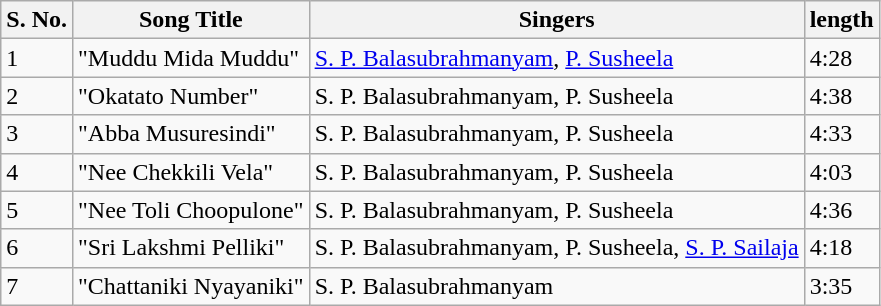<table class="wikitable">
<tr>
<th>S. No.</th>
<th>Song Title</th>
<th>Singers</th>
<th>length</th>
</tr>
<tr>
<td>1</td>
<td>"Muddu Mida Muddu"</td>
<td><a href='#'>S. P. Balasubrahmanyam</a>, <a href='#'>P. Susheela</a></td>
<td>4:28</td>
</tr>
<tr>
<td>2</td>
<td>"Okatato Number"</td>
<td>S. P. Balasubrahmanyam, P. Susheela</td>
<td>4:38</td>
</tr>
<tr>
<td>3</td>
<td>"Abba Musuresindi"</td>
<td>S. P. Balasubrahmanyam, P. Susheela</td>
<td>4:33</td>
</tr>
<tr>
<td>4</td>
<td>"Nee Chekkili Vela"</td>
<td>S. P. Balasubrahmanyam, P. Susheela</td>
<td>4:03</td>
</tr>
<tr>
<td>5</td>
<td>"Nee Toli Choopulone"</td>
<td>S. P. Balasubrahmanyam, P. Susheela</td>
<td>4:36</td>
</tr>
<tr>
<td>6</td>
<td>"Sri Lakshmi Pelliki"</td>
<td>S. P. Balasubrahmanyam, P. Susheela, <a href='#'>S. P. Sailaja</a></td>
<td>4:18</td>
</tr>
<tr>
<td>7</td>
<td>"Chattaniki Nyayaniki"</td>
<td>S. P. Balasubrahmanyam</td>
<td>3:35</td>
</tr>
</table>
